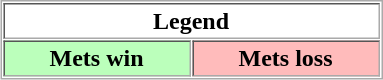<table align="center" border="1" cellpadding="2" cellspacing="1" style="border:1px solid #aaa">
<tr>
<th colspan="2">Legend</th>
</tr>
<tr>
<th bgcolor="bbffbb" width="119px">Mets win</th>
<th bgcolor="ffbbbb" width="119px">Mets loss</th>
</tr>
</table>
